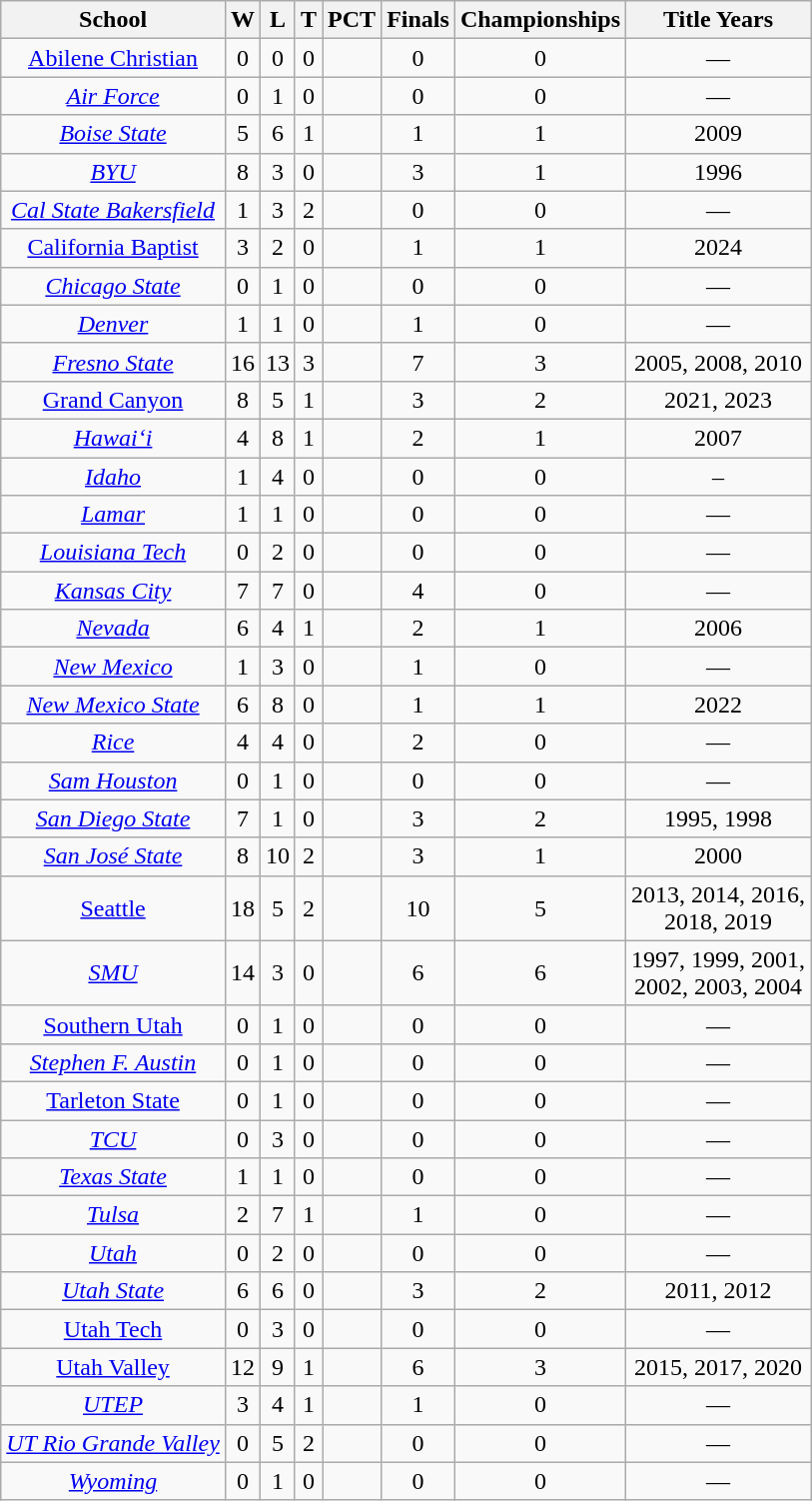<table class="wikitable sortable" style="text-align:center">
<tr>
<th>School</th>
<th>W</th>
<th>L</th>
<th>T</th>
<th>PCT</th>
<th>Finals</th>
<th>Championships</th>
<th>Title Years</th>
</tr>
<tr>
<td><a href='#'>Abilene Christian</a></td>
<td>0</td>
<td>0</td>
<td>0</td>
<td></td>
<td>0</td>
<td>0</td>
<td>—</td>
</tr>
<tr>
<td><em><a href='#'>Air Force</a></em></td>
<td>0</td>
<td>1</td>
<td>0</td>
<td></td>
<td>0</td>
<td>0</td>
<td>—</td>
</tr>
<tr>
<td><em><a href='#'>Boise State</a></em></td>
<td>5</td>
<td>6</td>
<td>1</td>
<td></td>
<td>1</td>
<td>1</td>
<td>2009</td>
</tr>
<tr>
<td><em><a href='#'>BYU</a></em></td>
<td>8</td>
<td>3</td>
<td>0</td>
<td></td>
<td>3</td>
<td>1</td>
<td>1996</td>
</tr>
<tr>
<td><em><a href='#'>Cal State Bakersfield</a></em></td>
<td>1</td>
<td>3</td>
<td>2</td>
<td></td>
<td>0</td>
<td>0</td>
<td>—</td>
</tr>
<tr>
<td><a href='#'>California Baptist</a></td>
<td>3</td>
<td>2</td>
<td>0</td>
<td></td>
<td>1</td>
<td>1</td>
<td>2024</td>
</tr>
<tr>
<td><em><a href='#'>Chicago State</a></em></td>
<td>0</td>
<td>1</td>
<td>0</td>
<td></td>
<td>0</td>
<td>0</td>
<td>—</td>
</tr>
<tr>
<td><em><a href='#'>Denver</a></em></td>
<td>1</td>
<td>1</td>
<td>0</td>
<td></td>
<td>1</td>
<td>0</td>
<td>—</td>
</tr>
<tr>
<td><em><a href='#'>Fresno State</a></em></td>
<td>16</td>
<td>13</td>
<td>3</td>
<td></td>
<td>7</td>
<td>3</td>
<td>2005, 2008, 2010</td>
</tr>
<tr>
<td><a href='#'>Grand Canyon</a></td>
<td>8</td>
<td>5</td>
<td>1</td>
<td></td>
<td>3</td>
<td>2</td>
<td>2021, 2023</td>
</tr>
<tr>
<td><em><a href='#'>Hawai‘i</a></em></td>
<td>4</td>
<td>8</td>
<td>1</td>
<td></td>
<td>2</td>
<td>1</td>
<td>2007</td>
</tr>
<tr>
<td><em><a href='#'>Idaho</a></em></td>
<td>1</td>
<td>4</td>
<td>0</td>
<td></td>
<td>0</td>
<td>0</td>
<td>–</td>
</tr>
<tr>
<td><em><a href='#'>Lamar</a></em></td>
<td>1</td>
<td>1</td>
<td>0</td>
<td></td>
<td>0</td>
<td>0</td>
<td>—</td>
</tr>
<tr>
<td><em><a href='#'>Louisiana Tech</a></em></td>
<td>0</td>
<td>2</td>
<td>0</td>
<td></td>
<td>0</td>
<td>0</td>
<td>—</td>
</tr>
<tr>
<td><em><a href='#'>Kansas City</a></em></td>
<td>7</td>
<td>7</td>
<td>0</td>
<td></td>
<td>4</td>
<td>0</td>
<td>—</td>
</tr>
<tr>
<td><em><a href='#'>Nevada</a></em></td>
<td>6</td>
<td>4</td>
<td>1</td>
<td></td>
<td>2</td>
<td>1</td>
<td>2006</td>
</tr>
<tr>
<td><em><a href='#'>New Mexico</a></em></td>
<td>1</td>
<td>3</td>
<td>0</td>
<td></td>
<td>1</td>
<td>0</td>
<td>—</td>
</tr>
<tr>
<td><em><a href='#'>New Mexico State</a></em></td>
<td>6</td>
<td>8</td>
<td>0</td>
<td></td>
<td>1</td>
<td>1</td>
<td>2022</td>
</tr>
<tr>
<td><em><a href='#'>Rice</a></em></td>
<td>4</td>
<td>4</td>
<td>0</td>
<td></td>
<td>2</td>
<td>0</td>
<td>—</td>
</tr>
<tr>
<td><em><a href='#'>Sam Houston</a></em></td>
<td>0</td>
<td>1</td>
<td>0</td>
<td></td>
<td>0</td>
<td>0</td>
<td>—</td>
</tr>
<tr>
<td><em><a href='#'>San Diego State</a></em></td>
<td>7</td>
<td>1</td>
<td>0</td>
<td></td>
<td>3</td>
<td>2</td>
<td>1995, 1998</td>
</tr>
<tr>
<td><em><a href='#'>San José State</a></em></td>
<td>8</td>
<td>10</td>
<td>2</td>
<td></td>
<td>3</td>
<td>1</td>
<td>2000</td>
</tr>
<tr>
<td><a href='#'>Seattle</a></td>
<td>18</td>
<td>5</td>
<td>2</td>
<td></td>
<td>10</td>
<td>5</td>
<td>2013, 2014, 2016,<br>2018, 2019</td>
</tr>
<tr>
<td><em><a href='#'>SMU</a></em></td>
<td>14</td>
<td>3</td>
<td>0</td>
<td></td>
<td>6</td>
<td>6</td>
<td>1997, 1999, 2001,<br>2002, 2003, 2004</td>
</tr>
<tr>
<td><a href='#'>Southern Utah</a></td>
<td>0</td>
<td>1</td>
<td>0</td>
<td></td>
<td>0</td>
<td>0</td>
<td>—</td>
</tr>
<tr>
<td><em><a href='#'>Stephen F. Austin</a></em></td>
<td>0</td>
<td>1</td>
<td>0</td>
<td></td>
<td>0</td>
<td>0</td>
<td>—</td>
</tr>
<tr>
<td><a href='#'>Tarleton State</a></td>
<td>0</td>
<td>1</td>
<td>0</td>
<td></td>
<td>0</td>
<td>0</td>
<td>—</td>
</tr>
<tr>
<td><em><a href='#'>TCU</a></em></td>
<td>0</td>
<td>3</td>
<td>0</td>
<td></td>
<td>0</td>
<td>0</td>
<td>—</td>
</tr>
<tr>
<td><em><a href='#'>Texas State</a></em></td>
<td>1</td>
<td>1</td>
<td>0</td>
<td></td>
<td>0</td>
<td>0</td>
<td>—</td>
</tr>
<tr>
<td><em><a href='#'>Tulsa</a></em></td>
<td>2</td>
<td>7</td>
<td>1</td>
<td></td>
<td>1</td>
<td>0</td>
<td>—</td>
</tr>
<tr>
<td><em><a href='#'>Utah</a></em></td>
<td>0</td>
<td>2</td>
<td>0</td>
<td></td>
<td>0</td>
<td>0</td>
<td>—</td>
</tr>
<tr>
<td><em><a href='#'>Utah State</a></em></td>
<td>6</td>
<td>6</td>
<td>0</td>
<td></td>
<td>3</td>
<td>2</td>
<td>2011, 2012</td>
</tr>
<tr>
<td><a href='#'>Utah Tech</a></td>
<td>0</td>
<td>3</td>
<td>0</td>
<td></td>
<td>0</td>
<td>0</td>
<td>—</td>
</tr>
<tr>
<td><a href='#'>Utah Valley</a></td>
<td>12</td>
<td>9</td>
<td>1</td>
<td></td>
<td>6</td>
<td>3</td>
<td>2015, 2017, 2020</td>
</tr>
<tr>
<td><em><a href='#'>UTEP</a></em></td>
<td>3</td>
<td>4</td>
<td>1</td>
<td></td>
<td>1</td>
<td>0</td>
<td>—</td>
</tr>
<tr>
<td><em><a href='#'>UT Rio Grande Valley</a></em></td>
<td>0</td>
<td>5</td>
<td>2</td>
<td></td>
<td>0</td>
<td>0</td>
<td>—</td>
</tr>
<tr>
<td><em><a href='#'>Wyoming</a></em></td>
<td>0</td>
<td>1</td>
<td>0</td>
<td></td>
<td>0</td>
<td>0</td>
<td>—</td>
</tr>
</table>
